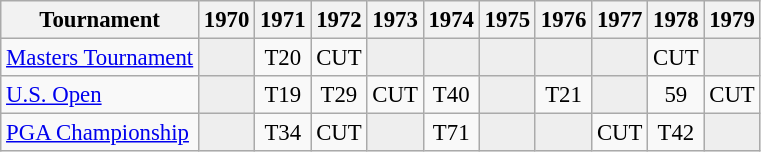<table class="wikitable" style="font-size:95%;text-align:center;">
<tr>
<th>Tournament</th>
<th>1970</th>
<th>1971</th>
<th>1972</th>
<th>1973</th>
<th>1974</th>
<th>1975</th>
<th>1976</th>
<th>1977</th>
<th>1978</th>
<th>1979</th>
</tr>
<tr>
<td align=left><a href='#'>Masters Tournament</a></td>
<td style="background:#eeeeee;"></td>
<td>T20</td>
<td>CUT</td>
<td style="background:#eeeeee;"></td>
<td style="background:#eeeeee;"></td>
<td style="background:#eeeeee;"></td>
<td style="background:#eeeeee;"></td>
<td style="background:#eeeeee;"></td>
<td>CUT</td>
<td style="background:#eeeeee;"></td>
</tr>
<tr>
<td align=left><a href='#'>U.S. Open</a></td>
<td style="background:#eeeeee;"></td>
<td>T19</td>
<td>T29</td>
<td>CUT</td>
<td>T40</td>
<td style="background:#eeeeee;"></td>
<td>T21</td>
<td style="background:#eeeeee;"></td>
<td>59</td>
<td>CUT</td>
</tr>
<tr>
<td align=left><a href='#'>PGA Championship</a></td>
<td style="background:#eeeeee;"></td>
<td>T34</td>
<td>CUT</td>
<td style="background:#eeeeee;"></td>
<td>T71</td>
<td style="background:#eeeeee;"></td>
<td style="background:#eeeeee;"></td>
<td>CUT</td>
<td>T42</td>
<td style="background:#eeeeee;"></td>
</tr>
</table>
